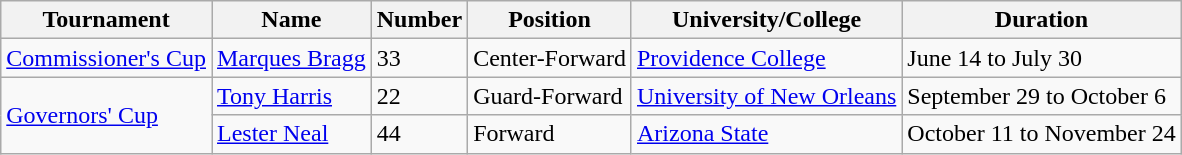<table class="wikitable">
<tr>
<th>Tournament</th>
<th>Name</th>
<th>Number</th>
<th>Position</th>
<th>University/College</th>
<th>Duration</th>
</tr>
<tr>
<td><a href='#'>Commissioner's Cup</a></td>
<td><a href='#'>Marques Bragg</a></td>
<td>33</td>
<td>Center-Forward</td>
<td><a href='#'>Providence College</a></td>
<td>June 14 to July 30</td>
</tr>
<tr>
<td rowspan="2"><a href='#'>Governors' Cup</a></td>
<td><a href='#'>Tony Harris</a></td>
<td>22</td>
<td>Guard-Forward</td>
<td><a href='#'>University of New Orleans</a></td>
<td>September 29 to October 6</td>
</tr>
<tr>
<td><a href='#'>Lester Neal</a></td>
<td>44</td>
<td>Forward</td>
<td><a href='#'>Arizona State</a></td>
<td>October 11 to November 24</td>
</tr>
</table>
